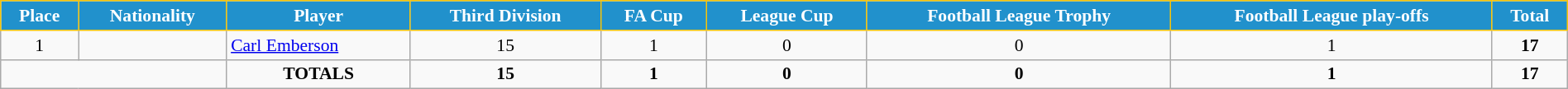<table class="wikitable" style="text-align:center; font-size:90%; width:100%;">
<tr>
<th style="background:#2191CC; color:white; border:1px solid #F7C408; text-align:center;">Place</th>
<th style="background:#2191CC; color:white; border:1px solid #F7C408; text-align:center;">Nationality</th>
<th style="background:#2191CC; color:white; border:1px solid #F7C408; text-align:center;">Player</th>
<th style="background:#2191CC; color:white; border:1px solid #F7C408; text-align:center;">Third Division</th>
<th style="background:#2191CC; color:white; border:1px solid #F7C408; text-align:center;">FA Cup</th>
<th style="background:#2191CC; color:white; border:1px solid #F7C408; text-align:center;">League Cup</th>
<th style="background:#2191CC; color:white; border:1px solid #F7C408; text-align:center;">Football League Trophy</th>
<th style="background:#2191CC; color:white; border:1px solid #F7C408; text-align:center;">Football League play-offs</th>
<th style="background:#2191CC; color:white; border:1px solid #F7C408; text-align:center;">Total</th>
</tr>
<tr>
<td>1</td>
<td></td>
<td align="left"><a href='#'>Carl Emberson</a></td>
<td>15</td>
<td>1</td>
<td>0</td>
<td>0</td>
<td>1</td>
<td><strong>17</strong></td>
</tr>
<tr>
<td colspan="2"></td>
<td><strong>TOTALS</strong></td>
<td><strong>15</strong></td>
<td><strong>1</strong></td>
<td><strong>0</strong></td>
<td><strong>0</strong></td>
<td><strong>1</strong></td>
<td><strong>17</strong></td>
</tr>
</table>
